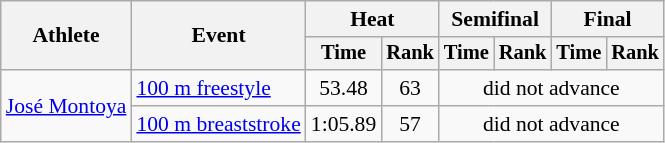<table class=wikitable style="font-size:90%">
<tr>
<th rowspan="2">Athlete</th>
<th rowspan="2">Event</th>
<th colspan="2">Heat</th>
<th colspan="2">Semifinal</th>
<th colspan="2">Final</th>
</tr>
<tr style="font-size:95%">
<th>Time</th>
<th>Rank</th>
<th>Time</th>
<th>Rank</th>
<th>Time</th>
<th>Rank</th>
</tr>
<tr align=center>
<td align=left rowspan=2><a href='#'>José Montoya</a></td>
<td align=left><a href='#'>100 m freestyle</a></td>
<td>53.48</td>
<td>63</td>
<td colspan=4>did not advance</td>
</tr>
<tr align=center>
<td align=left><a href='#'>100 m breaststroke</a></td>
<td>1:05.89</td>
<td>57</td>
<td colspan=4>did not advance</td>
</tr>
</table>
